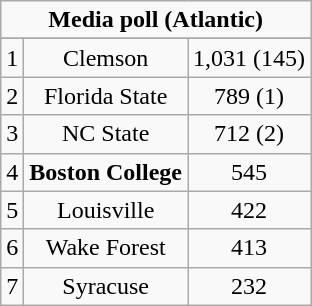<table class="wikitable">
<tr align="center">
<td align="center" Colspan="3"><strong>Media poll (Atlantic)</strong></td>
</tr>
<tr align="center">
</tr>
<tr align="center">
<td>1</td>
<td>Clemson</td>
<td>1,031 (145)</td>
</tr>
<tr align="center">
<td>2</td>
<td>Florida State</td>
<td>789 (1)</td>
</tr>
<tr align="center">
<td>3</td>
<td>NC State</td>
<td>712 (2)</td>
</tr>
<tr align="center">
<td>4</td>
<td><strong>Boston College</strong></td>
<td>545</td>
</tr>
<tr align="center">
<td>5</td>
<td>Louisville</td>
<td>422</td>
</tr>
<tr align="center">
<td>6</td>
<td>Wake Forest</td>
<td>413</td>
</tr>
<tr align="center">
<td>7</td>
<td>Syracuse</td>
<td>232</td>
</tr>
</table>
